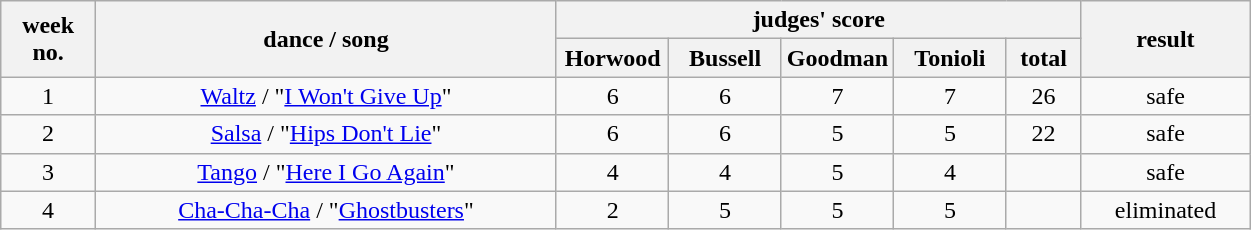<table class=wikitable style="float:left; text-align:center">
<tr>
<th rowspan=2>week<br>no.</th>
<th rowspan=2>dance / song</th>
<th colspan=5>judges' score</th>
<th rowspan=2>result</th>
</tr>
<tr>
<th style=width:9%>Horwood</th>
<th style=width:9%>Bussell</th>
<th style=width:9%>Goodman</th>
<th style=width:9%>Tonioli</th>
<th style=width:6%>total</th>
</tr>
<tr>
<td>1</td>
<td><a href='#'>Waltz</a> / "<a href='#'>I Won't Give Up</a>"</td>
<td>6</td>
<td>6</td>
<td>7</td>
<td>7</td>
<td>26</td>
<td>safe</td>
</tr>
<tr>
<td>2</td>
<td><a href='#'>Salsa</a> / "<a href='#'>Hips Don't Lie</a>"</td>
<td>6</td>
<td>6</td>
<td>5</td>
<td>5</td>
<td>22</td>
<td>safe</td>
</tr>
<tr>
<td>3</td>
<td><a href='#'>Tango</a> / "<a href='#'>Here I Go Again</a>"</td>
<td>4</td>
<td>4</td>
<td>5</td>
<td>4</td>
<td><em></em></td>
<td>safe</td>
</tr>
<tr>
<td>4</td>
<td><a href='#'>Cha-Cha-Cha</a> / "<a href='#'>Ghostbusters</a>"</td>
<td>2</td>
<td>5</td>
<td>5</td>
<td>5</td>
<td><em></em></td>
<td>eliminated</td>
</tr>
</table>
